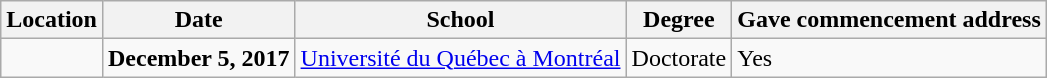<table class="wikitable">
<tr>
<th>Location</th>
<th>Date</th>
<th>School</th>
<th>Degree</th>
<th>Gave commencement address</th>
</tr>
<tr>
<td></td>
<td><strong>December 5, 2017</strong></td>
<td><a href='#'>Université du Québec à Montréal</a></td>
<td>Doctorate</td>
<td>Yes</td>
</tr>
</table>
